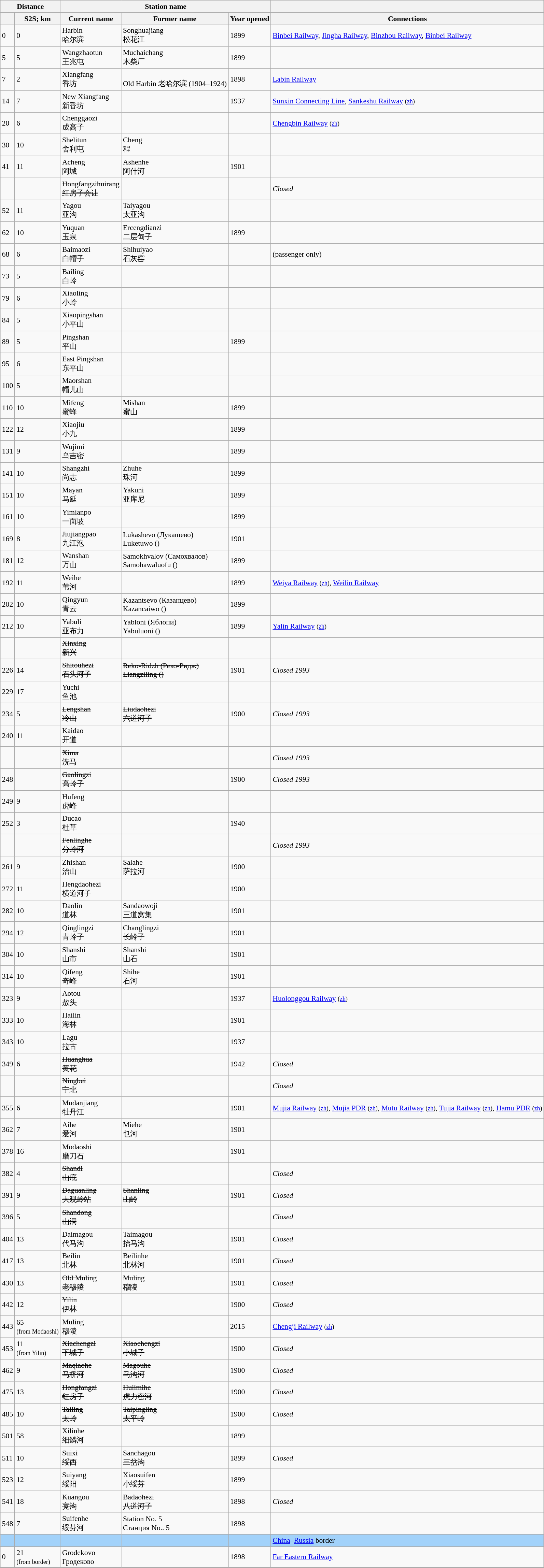<table class="wikitable" style="font-size:90%;">
<tr>
<th colspan="2">Distance</th>
<th colspan="3">Station name</th>
<th colspan="2"></th>
</tr>
<tr>
<th></th>
<th>S2S; km</th>
<th>Current name</th>
<th>Former name</th>
<th>Year opened</th>
<th>Connections</th>
</tr>
<tr>
<td>0</td>
<td>0</td>
<td>Harbin<br>哈尔滨</td>
<td>Songhuajiang<br>松花江</td>
<td>1899</td>
<td><a href='#'>Binbei Railway</a>, <a href='#'>Jingha Railway</a>, <a href='#'>Binzhou Railway</a>, <a href='#'>Binbei Railway</a></td>
</tr>
<tr>
<td>5</td>
<td>5</td>
<td>Wangzhaotun<br>王兆屯</td>
<td>Muchaichang<br>木柴厂</td>
<td>1899</td>
<td></td>
</tr>
<tr>
<td>7</td>
<td>2</td>
<td>Xiangfang<br>香坊</td>
<td><br>Old Harbin 老哈尔滨 (1904–1924)</td>
<td>1898</td>
<td><a href='#'>Labin Railway</a></td>
</tr>
<tr>
<td>14</td>
<td>7</td>
<td>New Xiangfang<br>新香坊</td>
<td></td>
<td>1937</td>
<td><a href='#'>Sunxin Connecting Line</a>, <a href='#'>Sankeshu Railway</a> <small>(<a href='#'>zh</a>)</small></td>
</tr>
<tr>
<td>20</td>
<td>6</td>
<td>Chenggaozi<br>成高子</td>
<td></td>
<td></td>
<td><a href='#'>Chengbin Railway</a> <small>(<a href='#'>zh</a>)</small></td>
</tr>
<tr>
<td>30</td>
<td>10</td>
<td>Shelitun<br>舍利屯</td>
<td>Cheng<br>程</td>
<td></td>
<td></td>
</tr>
<tr>
<td>41</td>
<td>11</td>
<td>Acheng<br>阿城</td>
<td>Ashenhe<br>阿什河</td>
<td>1901</td>
<td></td>
</tr>
<tr>
<td></td>
<td></td>
<td><del>Hongfangzihuirang</del><br><del>红房子会让</del></td>
<td></td>
<td></td>
<td><em>Closed</em></td>
</tr>
<tr>
<td>52</td>
<td>11</td>
<td>Yagou<br>亚沟</td>
<td>Taiyagou<br>太亚沟</td>
<td></td>
<td></td>
</tr>
<tr>
<td>62</td>
<td>10</td>
<td>Yuquan<br>玉泉</td>
<td>Ercengdianzi<br>二层甸子</td>
<td>1899</td>
<td></td>
</tr>
<tr>
<td>68</td>
<td>6</td>
<td>Baimaozi<br>白帽子</td>
<td>Shihuiyao<br>石灰窑</td>
<td></td>
<td>(passenger only)</td>
</tr>
<tr>
<td>73</td>
<td>5</td>
<td>Bailing<br>白岭</td>
<td></td>
<td></td>
<td></td>
</tr>
<tr>
<td>79</td>
<td>6</td>
<td>Xiaoling<br>小岭</td>
<td></td>
<td></td>
<td></td>
</tr>
<tr>
<td>84</td>
<td>5</td>
<td>Xiaopingshan<br>小平山</td>
<td></td>
<td></td>
<td></td>
</tr>
<tr>
<td>89</td>
<td>5</td>
<td>Pingshan<br>平山</td>
<td></td>
<td>1899</td>
<td></td>
</tr>
<tr>
<td>95</td>
<td>6</td>
<td>East Pingshan<br>东平山</td>
<td></td>
<td></td>
<td></td>
</tr>
<tr>
<td>100</td>
<td>5</td>
<td>Maorshan<br>帽儿山</td>
<td></td>
<td></td>
<td></td>
</tr>
<tr>
<td>110</td>
<td>10</td>
<td>Mifeng<br>蜜蜂</td>
<td>Mishan<br>蜜山</td>
<td>1899</td>
<td></td>
</tr>
<tr>
<td>122</td>
<td>12</td>
<td>Xiaojiu<br>小九</td>
<td></td>
<td>1899</td>
<td></td>
</tr>
<tr>
<td>131</td>
<td>9</td>
<td>Wujimi<br>乌吉密</td>
<td></td>
<td>1899</td>
<td></td>
</tr>
<tr>
<td>141</td>
<td>10</td>
<td>Shangzhi<br>尚志</td>
<td>Zhuhe<br>珠河</td>
<td>1899</td>
<td></td>
</tr>
<tr>
<td>151</td>
<td>10</td>
<td>Mayan<br>马延</td>
<td>Yakuni<br>亚库尼</td>
<td>1899</td>
<td></td>
</tr>
<tr>
<td>161</td>
<td>10</td>
<td>Yimianpo<br>一面坡</td>
<td></td>
<td>1899</td>
<td></td>
</tr>
<tr>
<td>169</td>
<td>8</td>
<td>Jiujiangpao<br>九江泡</td>
<td>Lukashevo (Лукашево)<br>Luketuwo ()</td>
<td>1901</td>
<td></td>
</tr>
<tr>
<td>181</td>
<td>12</td>
<td>Wanshan<br>万山</td>
<td>Samokhvalov (Самохвалов)<br>Samohawaluofu ()</td>
<td>1899</td>
<td></td>
</tr>
<tr>
<td>192</td>
<td>11</td>
<td>Weihe<br>苇河</td>
<td></td>
<td>1899</td>
<td><a href='#'>Weiya Railway</a> <small>(<a href='#'>zh</a>)</small>, <a href='#'>Weilin Railway</a></td>
</tr>
<tr>
<td>202</td>
<td>10</td>
<td>Qingyun<br>青云</td>
<td>Kazantsevo (Казанцево)<br>Kazancaiwo ()</td>
<td>1899</td>
<td></td>
</tr>
<tr>
<td>212</td>
<td>10</td>
<td>Yabuli<br>亚布力</td>
<td>Yabloni (Яблони)<br>Yabuluoni ()</td>
<td>1899</td>
<td><a href='#'>Yalin Railway</a> <small>(<a href='#'>zh</a>)</small></td>
</tr>
<tr>
<td></td>
<td></td>
<td><del>Xinxing</del><br><del>新兴</del></td>
<td></td>
<td></td>
<td></td>
</tr>
<tr>
<td>226</td>
<td>14</td>
<td><del>Shitouhezi</del><br><del>石头河子</del></td>
<td><del>Reko-Ridzh (Реко-Ридж)</del><br><del>Liangziling ()</del></td>
<td>1901</td>
<td><em>Closed 1993</em></td>
</tr>
<tr>
<td>229</td>
<td>17</td>
<td>Yuchi<br>鱼池</td>
<td></td>
<td></td>
<td></td>
</tr>
<tr>
<td>234</td>
<td>5</td>
<td><del>Lengshan</del><br><del>冷山</del></td>
<td><del>Liudaohezi</del><br><del>六道河子</del></td>
<td>1900</td>
<td><em>Closed 1993</em></td>
</tr>
<tr>
<td>240</td>
<td>11</td>
<td>Kaidao<br>开道</td>
<td></td>
<td></td>
<td></td>
</tr>
<tr>
<td></td>
<td></td>
<td><del>Xima</del><br><del>洗马</del></td>
<td></td>
<td></td>
<td><em>Closed 1993</em></td>
</tr>
<tr>
<td>248</td>
<td></td>
<td><del>Gaolingzi</del><br><del>高岭子</del></td>
<td></td>
<td>1900</td>
<td><em>Closed 1993</em></td>
</tr>
<tr>
<td>249</td>
<td>9</td>
<td>Hufeng<br>虎峰</td>
<td></td>
<td></td>
<td></td>
</tr>
<tr>
<td>252</td>
<td>3</td>
<td>Ducao<br>杜草</td>
<td></td>
<td>1940</td>
<td></td>
</tr>
<tr>
<td></td>
<td></td>
<td><del>Fenlinghe</del><br><del>分岭河</del></td>
<td></td>
<td></td>
<td><em>Closed 1993</em></td>
</tr>
<tr>
<td>261</td>
<td>9</td>
<td>Zhishan<br>治山</td>
<td>Salahe<br>萨拉河</td>
<td>1900</td>
<td></td>
</tr>
<tr>
<td>272</td>
<td>11</td>
<td>Hengdaohezi<br>横道河子</td>
<td></td>
<td>1900</td>
<td></td>
</tr>
<tr>
<td>282</td>
<td>10</td>
<td>Daolin<br>道林</td>
<td>Sandaowoji<br>三道窝集</td>
<td>1901</td>
<td></td>
</tr>
<tr>
<td>294</td>
<td>12</td>
<td>Qinglingzi<br>青岭子</td>
<td>Changlingzi<br>长岭子</td>
<td>1901</td>
<td></td>
</tr>
<tr>
<td>304</td>
<td>10</td>
<td>Shanshi<br>山市</td>
<td>Shanshi<br>山石</td>
<td>1901</td>
<td></td>
</tr>
<tr>
<td>314</td>
<td>10</td>
<td>Qifeng<br>奇峰</td>
<td>Shihe<br>石河</td>
<td>1901</td>
<td></td>
</tr>
<tr>
<td>323</td>
<td>9</td>
<td>Aotou<br>敖头</td>
<td></td>
<td>1937</td>
<td><a href='#'>Huolonggou Railway</a> <small>(<a href='#'>zh</a>)</small></td>
</tr>
<tr>
<td>333</td>
<td>10</td>
<td>Hailin<br>海林</td>
<td></td>
<td>1901</td>
<td></td>
</tr>
<tr>
<td>343</td>
<td>10</td>
<td>Lagu<br>拉古</td>
<td></td>
<td>1937</td>
<td></td>
</tr>
<tr>
<td>349</td>
<td>6</td>
<td><del>Huanghua</del><br><del>黄花</del></td>
<td></td>
<td>1942</td>
<td><em>Closed</em></td>
</tr>
<tr>
<td></td>
<td></td>
<td><del>Ningbei</del><br><del>宁北</del></td>
<td></td>
<td></td>
<td><em>Closed</em></td>
</tr>
<tr>
<td>355</td>
<td>6</td>
<td>Mudanjiang<br>牡丹江</td>
<td></td>
<td>1901</td>
<td><a href='#'>Mujia Railway</a> <small>(<a href='#'>zh</a>)</small>, <a href='#'>Mujia PDR</a> <small>(<a href='#'>zh</a>)</small>, <a href='#'>Mutu Railway</a> <small>(<a href='#'>zh</a>)</small>, <a href='#'>Tujia Railway</a> <small>(<a href='#'>zh</a>)</small>, <a href='#'>Hamu PDR</a> <small>(<a href='#'>zh</a>)</small></td>
</tr>
<tr>
<td>362</td>
<td>7</td>
<td>Aihe<br>爱河</td>
<td>Miehe<br>乜河</td>
<td>1901</td>
<td></td>
</tr>
<tr>
<td>378</td>
<td>16</td>
<td>Modaoshi<br>磨刀石</td>
<td></td>
<td>1901</td>
<td></td>
</tr>
<tr>
<td>382</td>
<td>4</td>
<td><del>Shandi</del><br><del>山底</del></td>
<td></td>
<td></td>
<td><em>Closed</em></td>
</tr>
<tr>
<td>391</td>
<td>9</td>
<td><del>Daguanling</del><br><del>大观岭站</del></td>
<td><del>Shanling</del><br><del>山岭</del></td>
<td>1901</td>
<td><em>Closed</em></td>
</tr>
<tr>
<td>396</td>
<td>5</td>
<td><del>Shandong</del><br><del>山洞</del></td>
<td></td>
<td></td>
<td><em>Closed</em></td>
</tr>
<tr>
<td>404</td>
<td>13</td>
<td>Daimagou<br>代马沟</td>
<td>Taimagou<br>抬马沟</td>
<td>1901</td>
<td><em>Closed</em></td>
</tr>
<tr>
<td>417</td>
<td>13</td>
<td>Beilin<br>北林</td>
<td>Beilinhe<br>北林河</td>
<td>1901</td>
<td><em>Closed</em></td>
</tr>
<tr>
<td>430</td>
<td>13</td>
<td><del>Old Muling<br>老穆陵</del></td>
<td><del>Muling<br>穆陵</del></td>
<td>1901</td>
<td><em>Closed</em></td>
</tr>
<tr>
<td>442</td>
<td>12</td>
<td><del>Yilin<br>伊林</del></td>
<td></td>
<td>1900</td>
<td><em>Closed</em></td>
</tr>
<tr>
<td>443</td>
<td>65<br><small>(from Modaoshi)</small></td>
<td>Muling<br>穆陵</td>
<td></td>
<td>2015</td>
<td><a href='#'>Chengji Railway</a> <small>(<a href='#'>zh</a>)</small></td>
</tr>
<tr>
<td>453</td>
<td>11<br><small>(from Yilin)</small></td>
<td><del>Xiachengzi</del><br><del>下城子</del></td>
<td><del>Xiaochengzi</del><br><del>小城子</del></td>
<td>1900</td>
<td><em>Closed</em></td>
</tr>
<tr>
<td>462</td>
<td>9</td>
<td><del>Maqiaohe</del><br><del>马桥河</del></td>
<td><del>Magouhe</del><br><del>马沟河</del></td>
<td>1900</td>
<td><em>Closed</em></td>
</tr>
<tr>
<td>475</td>
<td>13</td>
<td><del>Hongfangzi</del><br><del>红房子</del></td>
<td><del>Hulimihe</del><br><del>虎力密河</del></td>
<td>1900</td>
<td><em>Closed</em></td>
</tr>
<tr>
<td>485</td>
<td>10</td>
<td><del>Tailing</del><br><del>太岭</del></td>
<td><del>Taipingling</del><br><del>太平岭</del></td>
<td>1900</td>
<td><em>Closed</em></td>
</tr>
<tr>
<td>501</td>
<td>58<br></td>
<td>Xilinhe<br>细鳞河</td>
<td></td>
<td>1899</td>
<td></td>
</tr>
<tr>
<td>511</td>
<td>10</td>
<td><del>Suixi</del><br><del>绥西</del></td>
<td><del>Sanchagou</del><br><del>三岔沟</del></td>
<td>1899</td>
<td><em>Closed</em></td>
</tr>
<tr>
<td>523</td>
<td>12</td>
<td>Suiyang<br>绥阳</td>
<td>Xiaosuifen<br>小绥芬</td>
<td>1899</td>
<td></td>
</tr>
<tr>
<td>541</td>
<td>18</td>
<td><del>Kuangou</del><br><del>宽沟</del></td>
<td><del>Badaohezi</del><br><del>八道河子</del></td>
<td>1898</td>
<td><em>Closed</em></td>
</tr>
<tr>
<td>548</td>
<td>7</td>
<td>Suifenhe<br>绥芬河</td>
<td>Station No. 5<br>Станция No.. 5</td>
<td>1898</td>
<td></td>
</tr>
<tr>
<td bgcolor=#A2D2FA></td>
<td bgcolor=#A2D2FA></td>
<td bgcolor=#A2D2FA></td>
<td bgcolor=#A2D2FA></td>
<td bgcolor=#A2D2FA></td>
<td bgcolor=#A2D2FA><a href='#'>China</a>–<a href='#'>Russia</a> border</td>
</tr>
<tr>
<td>0</td>
<td>21<br><small>(from border)</small></td>
<td>Grodekovo<br>Гродеково</td>
<td></td>
<td>1898</td>
<td><a href='#'>Far Eastern Railway</a></td>
</tr>
</table>
